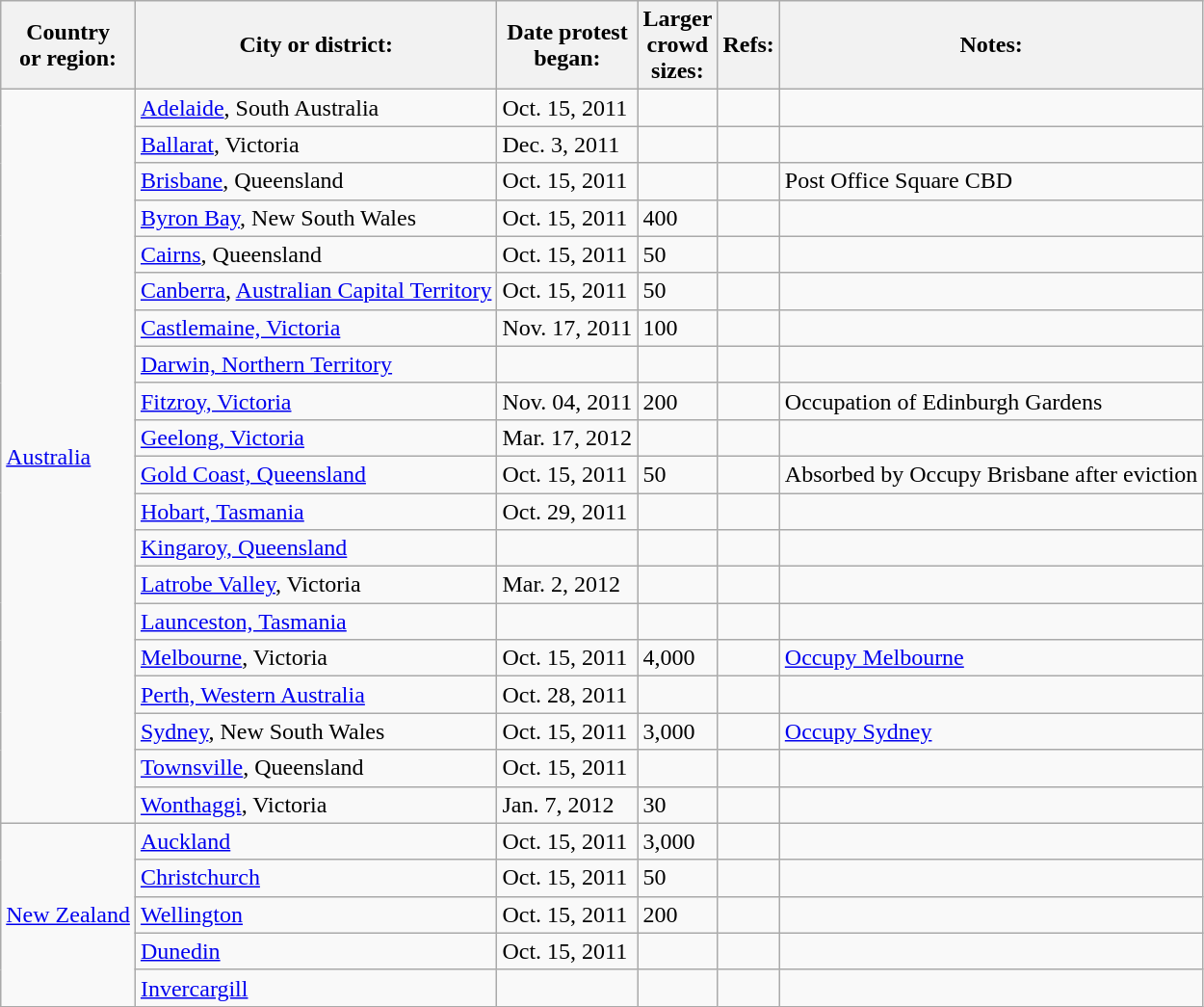<table class="wikitable sortable">
<tr>
<th>Country<br>or region:</th>
<th>City or district:</th>
<th>Date protest<br>began:</th>
<th>Larger<br>crowd<br>sizes:</th>
<th>Refs:</th>
<th>Notes:</th>
</tr>
<tr>
<td rowspan="20"><a href='#'>Australia</a></td>
<td><a href='#'>Adelaide</a>, South Australia</td>
<td style=white-space:nowrap>Oct. 15, 2011</td>
<td></td>
<td></td>
<td></td>
</tr>
<tr>
<td><a href='#'>Ballarat</a>, Victoria</td>
<td>Dec. 3, 2011</td>
<td></td>
<td></td>
<td></td>
</tr>
<tr>
<td><a href='#'>Brisbane</a>, Queensland</td>
<td>Oct. 15, 2011</td>
<td></td>
<td></td>
<td>Post Office Square CBD</td>
</tr>
<tr>
<td><a href='#'>Byron Bay</a>, New South Wales</td>
<td>Oct. 15, 2011</td>
<td>400</td>
<td></td>
<td></td>
</tr>
<tr>
<td><a href='#'>Cairns</a>, Queensland</td>
<td>Oct. 15, 2011</td>
<td>50</td>
<td></td>
<td></td>
</tr>
<tr>
<td><a href='#'>Canberra</a>, <a href='#'>Australian Capital Territory</a></td>
<td>Oct. 15, 2011</td>
<td>50</td>
<td></td>
<td></td>
</tr>
<tr>
<td><a href='#'>Castlemaine, Victoria</a></td>
<td>Nov. 17, 2011</td>
<td>100</td>
<td></td>
<td></td>
</tr>
<tr>
<td><a href='#'>Darwin, Northern Territory</a></td>
<td></td>
<td></td>
<td></td>
<td></td>
</tr>
<tr>
<td><a href='#'>Fitzroy, Victoria</a></td>
<td>Nov. 04, 2011</td>
<td>200</td>
<td></td>
<td>Occupation of Edinburgh Gardens</td>
</tr>
<tr>
<td><a href='#'>Geelong, Victoria</a></td>
<td>Mar. 17, 2012</td>
<td></td>
<td></td>
<td></td>
</tr>
<tr>
<td><a href='#'>Gold Coast, Queensland</a></td>
<td>Oct. 15, 2011</td>
<td>50</td>
<td></td>
<td>Absorbed by Occupy Brisbane after eviction</td>
</tr>
<tr>
<td><a href='#'>Hobart, Tasmania</a></td>
<td>Oct. 29, 2011</td>
<td></td>
<td></td>
<td></td>
</tr>
<tr>
<td><a href='#'>Kingaroy, Queensland</a></td>
<td></td>
<td></td>
<td></td>
<td></td>
</tr>
<tr>
<td><a href='#'>Latrobe Valley</a>, Victoria</td>
<td>Mar. 2, 2012</td>
<td></td>
<td></td>
<td></td>
</tr>
<tr>
<td><a href='#'>Launceston, Tasmania</a></td>
<td></td>
<td></td>
<td></td>
<td></td>
</tr>
<tr>
<td><a href='#'>Melbourne</a>, Victoria</td>
<td>Oct. 15, 2011</td>
<td>4,000</td>
<td></td>
<td><a href='#'>Occupy Melbourne</a></td>
</tr>
<tr>
<td><a href='#'>Perth, Western Australia</a></td>
<td>Oct. 28, 2011</td>
<td></td>
<td></td>
<td></td>
</tr>
<tr>
<td><a href='#'>Sydney</a>, New South Wales</td>
<td>Oct. 15, 2011</td>
<td>3,000</td>
<td> <br></td>
<td><a href='#'>Occupy Sydney</a></td>
</tr>
<tr>
<td><a href='#'>Townsville</a>, Queensland</td>
<td>Oct. 15, 2011</td>
<td></td>
<td></td>
<td></td>
</tr>
<tr>
<td><a href='#'>Wonthaggi</a>, Victoria</td>
<td>Jan. 7, 2012</td>
<td>30</td>
<td></td>
<td></td>
</tr>
<tr>
<td rowspan="5"><a href='#'>New Zealand</a></td>
<td><a href='#'>Auckland</a></td>
<td>Oct. 15, 2011</td>
<td>3,000</td>
<td></td>
<td></td>
</tr>
<tr>
<td><a href='#'>Christchurch</a></td>
<td>Oct. 15, 2011</td>
<td>50</td>
<td></td>
<td></td>
</tr>
<tr>
<td><a href='#'>Wellington</a></td>
<td>Oct. 15, 2011</td>
<td>200</td>
<td></td>
<td></td>
</tr>
<tr>
<td><a href='#'>Dunedin</a></td>
<td>Oct. 15, 2011</td>
<td></td>
<td></td>
<td></td>
</tr>
<tr>
<td><a href='#'>Invercargill</a></td>
<td></td>
<td></td>
<td></td>
<td></td>
</tr>
</table>
